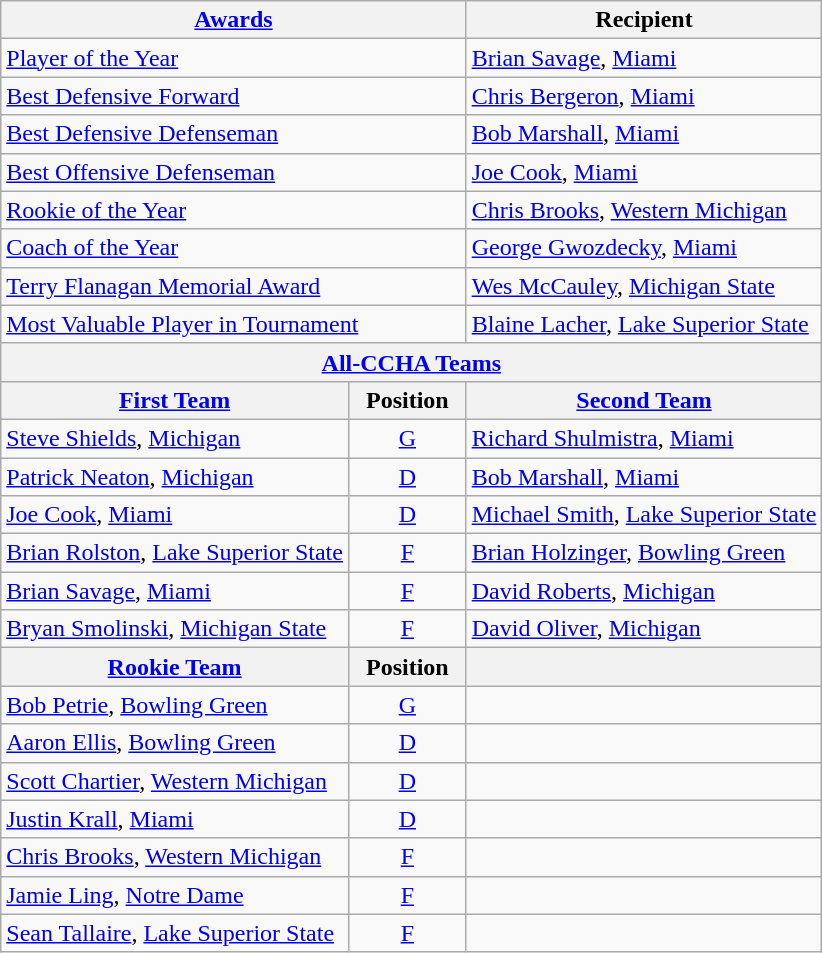<table class="wikitable">
<tr>
<th colspan=2><a href='#'>Awards</a></th>
<th>Recipient</th>
</tr>
<tr>
<td colspan=2><a href='#'>Player of the Year</a></td>
<td><a href='#'>Brian Savage</a>, <a href='#'>Miami</a></td>
</tr>
<tr>
<td colspan=2><a href='#'>Best Defensive Forward</a></td>
<td><a href='#'>Chris Bergeron</a>, <a href='#'>Miami</a></td>
</tr>
<tr>
<td colspan=2><a href='#'>Best Defensive Defenseman</a></td>
<td><a href='#'>Bob Marshall</a>, <a href='#'>Miami</a></td>
</tr>
<tr>
<td colspan=2><a href='#'>Best Offensive Defenseman</a></td>
<td><a href='#'>Joe Cook</a>, <a href='#'>Miami</a></td>
</tr>
<tr>
<td colspan=2><a href='#'>Rookie of the Year</a></td>
<td><a href='#'>Chris Brooks</a>, <a href='#'>Western Michigan</a></td>
</tr>
<tr>
<td colspan=2><a href='#'>Coach of the Year</a></td>
<td><a href='#'>George Gwozdecky</a>, <a href='#'>Miami</a></td>
</tr>
<tr>
<td colspan=2><a href='#'>Terry Flanagan Memorial Award</a></td>
<td><a href='#'>Wes McCauley</a>, <a href='#'>Michigan State</a></td>
</tr>
<tr>
<td colspan=2><a href='#'>Most Valuable Player in Tournament</a></td>
<td><a href='#'>Blaine Lacher</a>, <a href='#'>Lake Superior State</a></td>
</tr>
<tr>
<th colspan=3><a href='#'>All-CCHA Teams</a></th>
</tr>
<tr>
<th><a href='#'>First Team</a></th>
<th>  Position  </th>
<th><a href='#'>Second Team</a></th>
</tr>
<tr>
<td><a href='#'>Steve Shields</a>, <a href='#'>Michigan</a></td>
<td align=center><a href='#'>G</a></td>
<td><a href='#'>Richard Shulmistra</a>, <a href='#'>Miami</a></td>
</tr>
<tr>
<td><a href='#'>Patrick Neaton</a>, <a href='#'>Michigan</a></td>
<td align=center><a href='#'>D</a></td>
<td><a href='#'>Bob Marshall</a>, <a href='#'>Miami</a></td>
</tr>
<tr>
<td><a href='#'>Joe Cook</a>, <a href='#'>Miami</a></td>
<td align=center><a href='#'>D</a></td>
<td><a href='#'>Michael Smith</a>, <a href='#'>Lake Superior State</a></td>
</tr>
<tr>
<td><a href='#'>Brian Rolston</a>, <a href='#'>Lake Superior State</a></td>
<td align=center><a href='#'>F</a></td>
<td><a href='#'>Brian Holzinger</a>, <a href='#'>Bowling Green</a></td>
</tr>
<tr>
<td><a href='#'>Brian Savage</a>, <a href='#'>Miami</a></td>
<td align=center><a href='#'>F</a></td>
<td><a href='#'>David Roberts</a>, <a href='#'>Michigan</a></td>
</tr>
<tr>
<td><a href='#'>Bryan Smolinski</a>, <a href='#'>Michigan State</a></td>
<td align=center><a href='#'>F</a></td>
<td><a href='#'>David Oliver</a>, <a href='#'>Michigan</a></td>
</tr>
<tr>
<th><a href='#'>Rookie Team</a></th>
<th>  Position  </th>
<th></th>
</tr>
<tr>
<td><a href='#'>Bob Petrie</a>, <a href='#'>Bowling Green</a></td>
<td align=center><a href='#'>G</a></td>
<td></td>
</tr>
<tr>
<td><a href='#'>Aaron Ellis</a>, <a href='#'>Bowling Green</a></td>
<td align=center><a href='#'>D</a></td>
<td></td>
</tr>
<tr>
<td><a href='#'>Scott Chartier</a>, <a href='#'>Western Michigan</a></td>
<td align=center><a href='#'>D</a></td>
<td></td>
</tr>
<tr>
<td><a href='#'>Justin Krall</a>, <a href='#'>Miami</a></td>
<td align=center><a href='#'>D</a></td>
<td></td>
</tr>
<tr>
<td><a href='#'>Chris Brooks</a>, <a href='#'>Western Michigan</a></td>
<td align=center><a href='#'>F</a></td>
<td></td>
</tr>
<tr>
<td><a href='#'>Jamie Ling</a>, <a href='#'>Notre Dame</a></td>
<td align=center><a href='#'>F</a></td>
<td></td>
</tr>
<tr>
<td><a href='#'>Sean Tallaire</a>, <a href='#'>Lake Superior State</a></td>
<td align=center><a href='#'>F</a></td>
<td></td>
</tr>
</table>
